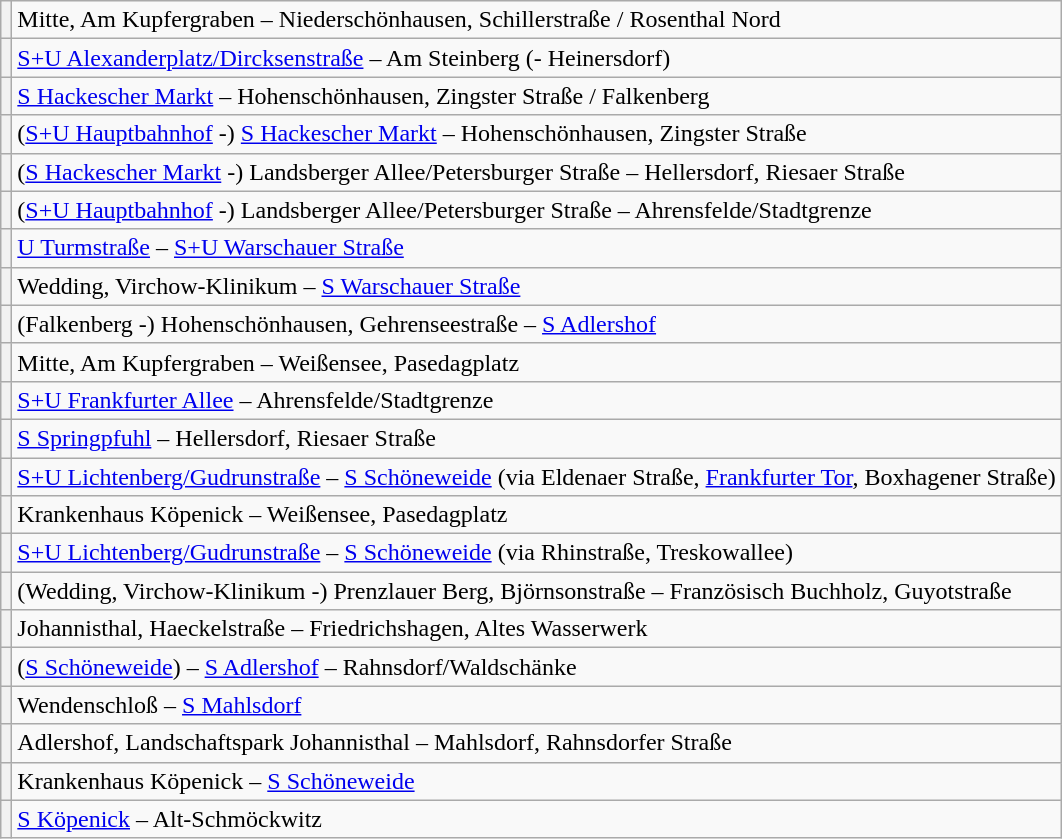<table class="wikitable">
<tr>
<th></th>
<td>Mitte, Am Kupfergraben – Niederschönhausen, Schillerstraße / Rosenthal Nord</td>
</tr>
<tr>
<th></th>
<td><a href='#'>S+U Alexanderplatz/Dircksenstraße</a> – Am Steinberg (- Heinersdorf)</td>
</tr>
<tr>
<th></th>
<td><a href='#'>S Hackescher Markt</a> – Hohenschönhausen, Zingster Straße / Falkenberg</td>
</tr>
<tr>
<th></th>
<td>(<a href='#'>S+U Hauptbahnhof</a> -) <a href='#'>S Hackescher Markt</a> – Hohenschönhausen, Zingster Straße</td>
</tr>
<tr>
<th></th>
<td>(<a href='#'>S Hackescher Markt</a> -) Landsberger Allee/Petersburger Straße – Hellersdorf, Riesaer Straße</td>
</tr>
<tr>
<th></th>
<td>(<a href='#'>S+U Hauptbahnhof</a> -) Landsberger Allee/Petersburger Straße – Ahrensfelde/Stadtgrenze</td>
</tr>
<tr>
<th></th>
<td><a href='#'>U Turmstraße</a> – <a href='#'>S+U Warschauer Straße</a></td>
</tr>
<tr>
<th></th>
<td>Wedding, Virchow-Klinikum – <a href='#'>S Warschauer Straße</a></td>
</tr>
<tr>
<th></th>
<td>(Falkenberg -) Hohenschönhausen, Gehrenseestraße – <a href='#'>S Adlershof</a></td>
</tr>
<tr>
<th></th>
<td>Mitte, Am Kupfergraben – Weißensee, Pasedagplatz</td>
</tr>
<tr>
<th></th>
<td><a href='#'>S+U Frankfurter Allee</a> – Ahrensfelde/Stadtgrenze</td>
</tr>
<tr>
<th></th>
<td><a href='#'>S Springpfuhl</a> – Hellersdorf, Riesaer Straße</td>
</tr>
<tr>
<th></th>
<td><a href='#'>S+U Lichtenberg/Gudrunstraße</a> – <a href='#'>S Schöneweide</a> (via Eldenaer Straße, <a href='#'>Frankfurter Tor</a>, Boxhagener Straße)</td>
</tr>
<tr>
<th></th>
<td>Krankenhaus Köpenick – Weißensee, Pasedagplatz</td>
</tr>
<tr>
<th></th>
<td><a href='#'>S+U Lichtenberg/Gudrunstraße</a> – <a href='#'>S Schöneweide</a> (via Rhinstraße, Treskowallee)</td>
</tr>
<tr>
<th></th>
<td>(Wedding, Virchow-Klinikum -) Prenzlauer Berg, Björnsonstraße – Französisch Buchholz, Guyotstraße</td>
</tr>
<tr>
<th></th>
<td>Johannisthal, Haeckelstraße – Friedrichshagen, Altes Wasserwerk</td>
</tr>
<tr>
<th></th>
<td>(<a href='#'>S Schöneweide</a>) – <a href='#'>S Adlershof</a> – Rahnsdorf/Waldschänke</td>
</tr>
<tr>
<th></th>
<td>Wendenschloß – <a href='#'>S Mahlsdorf</a></td>
</tr>
<tr>
<th></th>
<td>Adlershof, Landschaftspark Johannisthal – Mahlsdorf, Rahnsdorfer Straße</td>
</tr>
<tr>
<th></th>
<td>Krankenhaus Köpenick – <a href='#'>S Schöneweide</a></td>
</tr>
<tr>
<th></th>
<td><a href='#'>S Köpenick</a> – Alt-Schmöckwitz</td>
</tr>
</table>
